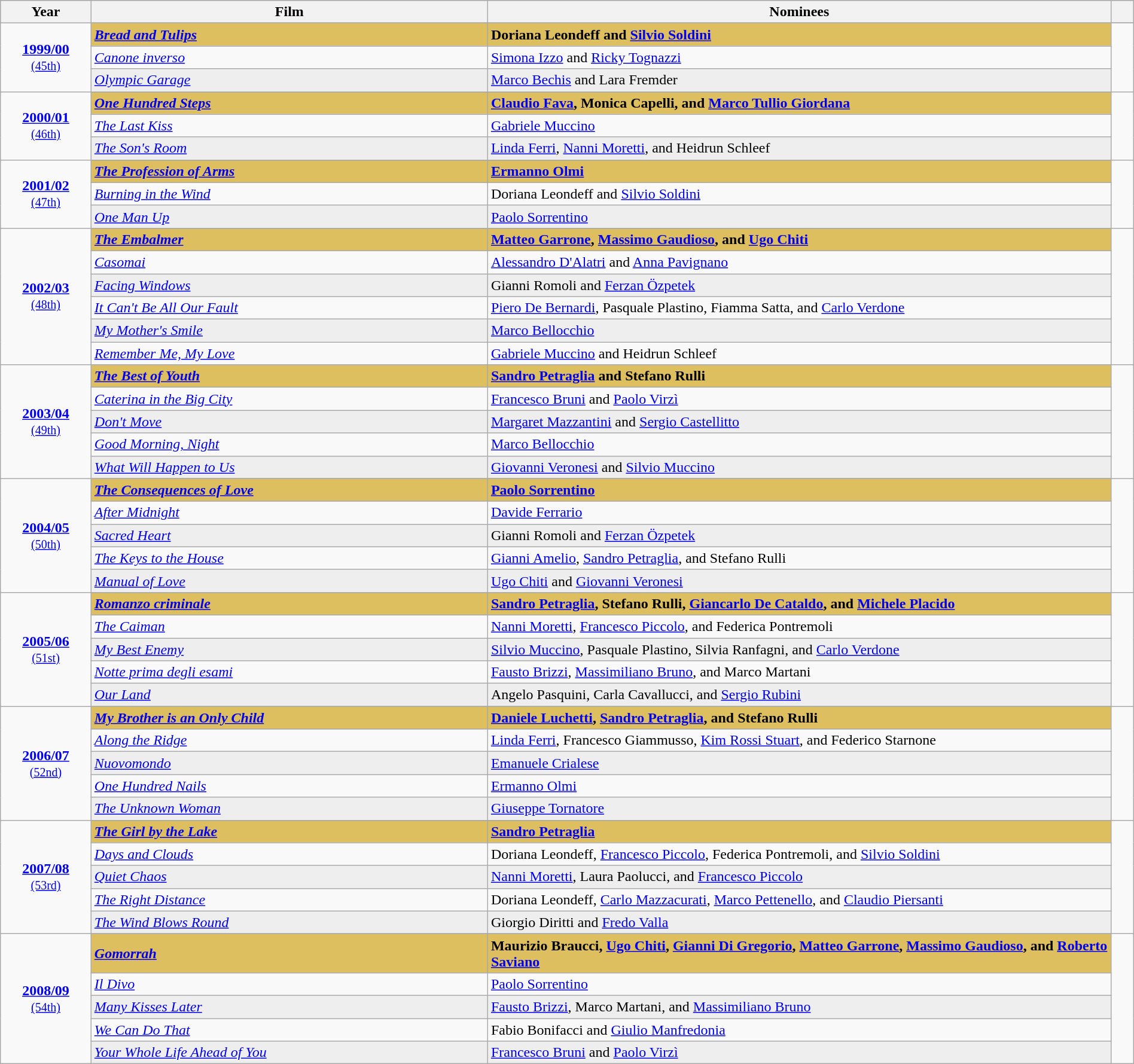<table class="wikitable" style="width:100%">
<tr bgcolor="#bebebe">
<th width="8%">Year</th>
<th width="35%">Film</th>
<th width="55%">Nominees</th>
<th width="2%" class="unstable"></th>
</tr>
<tr>
<td rowspan=4 style="text-align:center"><strong><a href='#'>1999/00</a></strong><br><small><a href='#'>(45th)</a></small></td>
</tr>
<tr>
<td style="background:#DDBF5F"><strong><em><a href='#'>Bread and Tulips</a></em></strong></td>
<td style="background:#DDBF5F"><strong>Doriana Leondeff and <a href='#'>Silvio Soldini</a></strong></td>
<td rowspan=4 style="text-align:center"></td>
</tr>
<tr>
<td><em><a href='#'>Canone inverso</a></em></td>
<td><a href='#'>Simona Izzo</a> and <a href='#'>Ricky Tognazzi</a></td>
</tr>
<tr style="background:#eee;">
<td><em><a href='#'>Olympic Garage</a></em></td>
<td><a href='#'>Marco Bechis</a> and Lara Fremder</td>
</tr>
<tr>
<td rowspan=4 style="text-align:center"><strong><a href='#'>2000/01</a></strong><br><small><a href='#'>(46th)</a></small></td>
</tr>
<tr>
<td style="background:#DDBF5F"><strong><em><a href='#'>One Hundred Steps</a></em></strong></td>
<td style="background:#DDBF5F"><strong><a href='#'>Claudio Fava</a>, Monica Capelli, and <a href='#'>Marco Tullio Giordana</a></strong></td>
<td rowspan=4 style="text-align:center"></td>
</tr>
<tr>
<td><em><a href='#'>The Last Kiss</a></em></td>
<td><a href='#'>Gabriele Muccino</a></td>
</tr>
<tr style="background:#eee;">
<td><em><a href='#'>The Son's Room</a></em></td>
<td><a href='#'>Linda Ferri</a>, <a href='#'>Nanni Moretti</a>, and Heidrun Schleef</td>
</tr>
<tr>
<td rowspan=4 style="text-align:center"><strong><a href='#'>2001/02</a></strong><br><small><a href='#'>(47th)</a></small></td>
</tr>
<tr>
<td style="background:#DDBF5F"><strong><em><a href='#'>The Profession of Arms</a></em></strong></td>
<td style="background:#DDBF5F"><strong><a href='#'>Ermanno Olmi</a></strong></td>
<td rowspan=4 style="text-align:center"></td>
</tr>
<tr>
<td><em><a href='#'>Burning in the Wind</a></em></td>
<td>Doriana Leondeff and <a href='#'>Silvio Soldini</a></td>
</tr>
<tr style="background:#eee;">
<td><em><a href='#'>One Man Up</a></em></td>
<td><a href='#'>Paolo Sorrentino</a></td>
</tr>
<tr>
<td rowspan=7 style="text-align:center"><strong><a href='#'>2002/03</a></strong><br><small><a href='#'>(48th)</a></small></td>
</tr>
<tr>
<td style="background:#DDBF5F"><strong><em><a href='#'>The Embalmer</a></em></strong></td>
<td style="background:#DDBF5F"><strong><a href='#'>Matteo Garrone</a>, <a href='#'>Massimo Gaudioso</a>, and <a href='#'>Ugo Chiti</a></strong></td>
<td rowspan=7 style="text-align:center"></td>
</tr>
<tr>
<td><em><a href='#'>Casomai</a></em></td>
<td><a href='#'>Alessandro D'Alatri</a> and <a href='#'>Anna Pavignano</a></td>
</tr>
<tr style="background:#eee;">
<td><em><a href='#'>Facing Windows</a></em></td>
<td>Gianni Romoli and <a href='#'>Ferzan Özpetek</a></td>
</tr>
<tr>
<td><em><a href='#'>It Can't Be All Our Fault</a></em></td>
<td><a href='#'>Piero De Bernardi</a>, Pasquale Plastino, Fiamma Satta, and <a href='#'>Carlo Verdone</a></td>
</tr>
<tr style="background:#eee;">
<td><em><a href='#'>My Mother's Smile</a></em></td>
<td><a href='#'>Marco Bellocchio</a></td>
</tr>
<tr>
<td><em><a href='#'>Remember Me, My Love</a></em></td>
<td><a href='#'>Gabriele Muccino</a> and  Heidrun Schleef</td>
</tr>
<tr>
<td rowspan=6 style="text-align:center"><strong><a href='#'>2003/04</a></strong><br><small><a href='#'>(49th)</a></small></td>
</tr>
<tr>
<td style="background:#DDBF5F"><strong><em><a href='#'>The Best of Youth</a></em></strong></td>
<td style="background:#DDBF5F"><strong><a href='#'>Sandro Petraglia</a> and Stefano Rulli</strong></td>
<td rowspan=6 style="text-align:center"></td>
</tr>
<tr>
<td><em><a href='#'>Caterina in the Big City</a></em></td>
<td><a href='#'>Francesco Bruni</a> and <a href='#'>Paolo Virzì</a></td>
</tr>
<tr style="background:#eee;">
<td><em><a href='#'>Don't Move</a></em></td>
<td><a href='#'>Margaret Mazzantini</a> and <a href='#'>Sergio Castellitto</a></td>
</tr>
<tr>
<td><em><a href='#'>Good Morning, Night</a></em></td>
<td><a href='#'>Marco Bellocchio</a></td>
</tr>
<tr style="background:#eee;">
<td><em><a href='#'>What Will Happen to Us</a></em></td>
<td><a href='#'>Giovanni Veronesi</a> and <a href='#'>Silvio Muccino</a></td>
</tr>
<tr>
<td rowspan=6 style="text-align:center"><strong><a href='#'>2004/05</a></strong><br><small><a href='#'>(50th)</a></small></td>
</tr>
<tr>
<td style="background:#DDBF5F"><strong><em><a href='#'>The Consequences of Love</a></em></strong></td>
<td style="background:#DDBF5F"><strong><a href='#'>Paolo Sorrentino</a></strong></td>
<td rowspan=6 style="text-align:center"></td>
</tr>
<tr>
<td><em><a href='#'>After Midnight</a></em></td>
<td><a href='#'>Davide Ferrario</a></td>
</tr>
<tr style="background:#eee;">
<td><em><a href='#'>Sacred Heart</a></em></td>
<td>Gianni Romoli and <a href='#'>Ferzan Özpetek</a></td>
</tr>
<tr>
<td><em><a href='#'>The Keys to the House</a></em></td>
<td><a href='#'>Gianni Amelio</a>, <a href='#'>Sandro Petraglia</a>, and Stefano Rulli</td>
</tr>
<tr style="background:#eee;">
<td><em><a href='#'>Manual of Love</a></em></td>
<td><a href='#'>Ugo Chiti</a> and <a href='#'>Giovanni Veronesi</a></td>
</tr>
<tr>
<td rowspan=6 style="text-align:center"><strong><a href='#'>2005/06</a></strong><br><small><a href='#'>(51st)</a></small></td>
</tr>
<tr>
<td style="background:#DDBF5F"><strong><em><a href='#'>Romanzo criminale</a></em></strong></td>
<td style="background:#DDBF5F"><strong><a href='#'>Sandro Petraglia</a>, Stefano Rulli, <a href='#'>Giancarlo De Cataldo</a>, and <a href='#'>Michele Placido</a></strong></td>
<td rowspan=6 style="text-align:center"></td>
</tr>
<tr>
<td><em><a href='#'>The Caiman</a></em></td>
<td><a href='#'>Nanni Moretti</a>, <a href='#'>Francesco Piccolo</a>, and Federica Pontremoli</td>
</tr>
<tr style="background:#eee;">
<td><em><a href='#'>My Best Enemy</a></em></td>
<td><a href='#'>Silvio Muccino</a>, Pasquale Plastino, Silvia Ranfagni, and <a href='#'>Carlo Verdone</a></td>
</tr>
<tr>
<td><em><a href='#'>Notte prima degli esami</a></em></td>
<td><a href='#'>Fausto Brizzi</a>, <a href='#'>Massimiliano Bruno</a>, and Marco Martani</td>
</tr>
<tr style="background:#eee;">
<td><em><a href='#'>Our Land</a></em></td>
<td>Angelo Pasquini, Carla Cavallucci, and <a href='#'>Sergio Rubini</a></td>
</tr>
<tr>
<td rowspan=6 style="text-align:center"><strong><a href='#'>2006/07</a></strong><br><small><a href='#'>(52nd)</a></small></td>
</tr>
<tr>
<td style="background:#DDBF5F"><strong><em><a href='#'>My Brother is an Only Child</a></em></strong></td>
<td style="background:#DDBF5F"><strong><a href='#'>Daniele Luchetti</a>, <a href='#'>Sandro Petraglia</a>, and Stefano Rulli</strong></td>
<td rowspan=6 style="text-align:center"></td>
</tr>
<tr>
<td><em><a href='#'>Along the Ridge</a></em></td>
<td><a href='#'>Linda Ferri</a>, Francesco Giammusso, <a href='#'>Kim Rossi Stuart</a>, and Federico Starnone</td>
</tr>
<tr style="background:#eee;">
<td><em><a href='#'>Nuovomondo</a></em></td>
<td><a href='#'>Emanuele Crialese</a></td>
</tr>
<tr>
<td><em><a href='#'>One Hundred Nails</a></em></td>
<td><a href='#'>Ermanno Olmi</a></td>
</tr>
<tr style="background:#eee;">
<td><em><a href='#'>The Unknown Woman</a></em></td>
<td><a href='#'>Giuseppe Tornatore</a></td>
</tr>
<tr>
<td rowspan=6 style="text-align:center"><strong><a href='#'>2007/08</a></strong><br><small><a href='#'>(53rd)</a></small></td>
</tr>
<tr>
<td style="background:#DDBF5F"><strong><em><a href='#'>The Girl by the Lake</a></em></strong></td>
<td style="background:#DDBF5F"><strong><a href='#'>Sandro Petraglia</a></strong></td>
<td rowspan=6 style="text-align:center"></td>
</tr>
<tr>
<td><em><a href='#'>Days and Clouds</a></em></td>
<td>Doriana Leondeff, <a href='#'>Francesco Piccolo</a>, Federica Pontremoli, and <a href='#'>Silvio Soldini</a></td>
</tr>
<tr style="background:#eee;">
<td><em><a href='#'>Quiet Chaos</a></em></td>
<td><a href='#'>Nanni Moretti</a>, Laura Paolucci, and <a href='#'>Francesco Piccolo</a></td>
</tr>
<tr>
<td><em><a href='#'>The Right Distance</a></em></td>
<td>Doriana Leondeff, <a href='#'>Carlo Mazzacurati</a>, <a href='#'>Marco Pettenello</a>, and <a href='#'>Claudio Piersanti</a></td>
</tr>
<tr style="background:#eee;">
<td><em><a href='#'>The Wind Blows Round</a></em></td>
<td>Giorgio Diritti and <a href='#'>Fredo Valla</a></td>
</tr>
<tr>
<td rowspan=6 style="text-align:center"><strong><a href='#'>2008/09</a></strong><br><small><a href='#'>(54th)</a></small></td>
</tr>
<tr>
<td style="background:#DDBF5F"><strong><em><a href='#'>Gomorrah</a></em></strong></td>
<td style="background:#DDBF5F"><strong>Maurizio Braucci, <a href='#'>Ugo Chiti</a>, <a href='#'>Gianni Di Gregorio</a>, <a href='#'>Matteo Garrone</a>, <a href='#'>Massimo Gaudioso</a>, and <a href='#'>Roberto Saviano</a></strong></td>
<td rowspan=6 style="text-align:center"></td>
</tr>
<tr>
<td><em><a href='#'>Il Divo</a></em></td>
<td><a href='#'>Paolo Sorrentino</a></td>
</tr>
<tr style="background:#eee;">
<td><em><a href='#'>Many Kisses Later</a></em></td>
<td><a href='#'>Fausto Brizzi</a>, Marco Martani, and <a href='#'>Massimiliano Bruno</a></td>
</tr>
<tr>
<td><em><a href='#'>We Can Do That</a></em></td>
<td>Fabio Bonifacci and <a href='#'>Giulio Manfredonia</a></td>
</tr>
<tr style="background:#eee;">
<td><em><a href='#'>Your Whole Life Ahead of You</a></em></td>
<td><a href='#'>Francesco Bruni</a> and <a href='#'>Paolo Virzì</a></td>
</tr>
</table>
